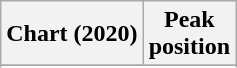<table class="wikitable sortable plainrowheaders" style="text-align:center">
<tr>
<th scope="col">Chart (2020)</th>
<th scope="col">Peak<br>position</th>
</tr>
<tr>
</tr>
<tr>
</tr>
<tr>
</tr>
<tr>
</tr>
</table>
